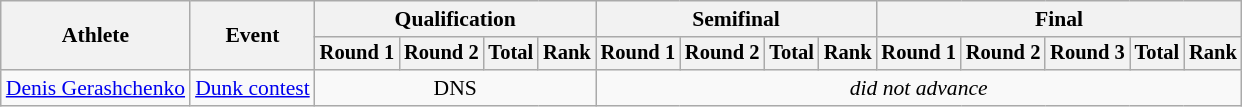<table class="wikitable" style="text-align:center;font-size:90%">
<tr>
<th rowspan=2>Athlete</th>
<th rowspan=2>Event</th>
<th colspan=4>Qualification</th>
<th colspan=4>Semifinal</th>
<th colspan=5>Final</th>
</tr>
<tr style="font-size:95%">
<th>Round 1</th>
<th>Round 2</th>
<th>Total</th>
<th>Rank</th>
<th>Round 1</th>
<th>Round 2</th>
<th>Total</th>
<th>Rank</th>
<th>Round 1</th>
<th>Round 2</th>
<th>Round 3</th>
<th>Total</th>
<th>Rank</th>
</tr>
<tr>
<td align=left><a href='#'>Denis Gerashchenko</a></td>
<td align=left><a href='#'>Dunk contest</a></td>
<td Colspan=4>DNS</td>
<td colspan=9><em>did not advance</em></td>
</tr>
</table>
